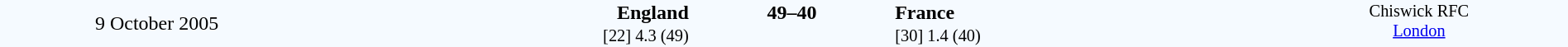<table style="width: 100%; background:#F5FAFF;" cellspacing="0">
<tr>
<td align=center rowspan=3 width=20%>9 October 2005</td>
</tr>
<tr>
<td width=24% align=right><strong>England</strong></td>
<td align=center width=13%><strong>49–40</strong></td>
<td width=24%><strong>France</strong></td>
<td style=font-size:85% rowspan=3 valign=top align=center>Chiswick RFC<br><a href='#'>London</a></td>
</tr>
<tr style=font-size:85%>
<td align=right>[22] 4.3 (49)</td>
<td></td>
<td>[30] 1.4 (40)</td>
</tr>
</table>
